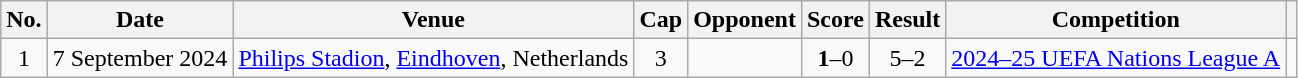<table class="wikitable sortable">
<tr>
<th>No.</th>
<th>Date</th>
<th>Venue</th>
<th>Cap</th>
<th>Opponent</th>
<th>Score</th>
<th>Result</th>
<th>Competition</th>
<th></th>
</tr>
<tr>
<td align="center">1</td>
<td>7 September 2024</td>
<td><a href='#'>Philips Stadion</a>, <a href='#'>Eindhoven</a>, Netherlands</td>
<td align="center">3</td>
<td></td>
<td align="center"><strong>1</strong>–0</td>
<td align="center">5–2</td>
<td><a href='#'>2024–25 UEFA Nations League A</a></td>
<td align="center"></td>
</tr>
</table>
